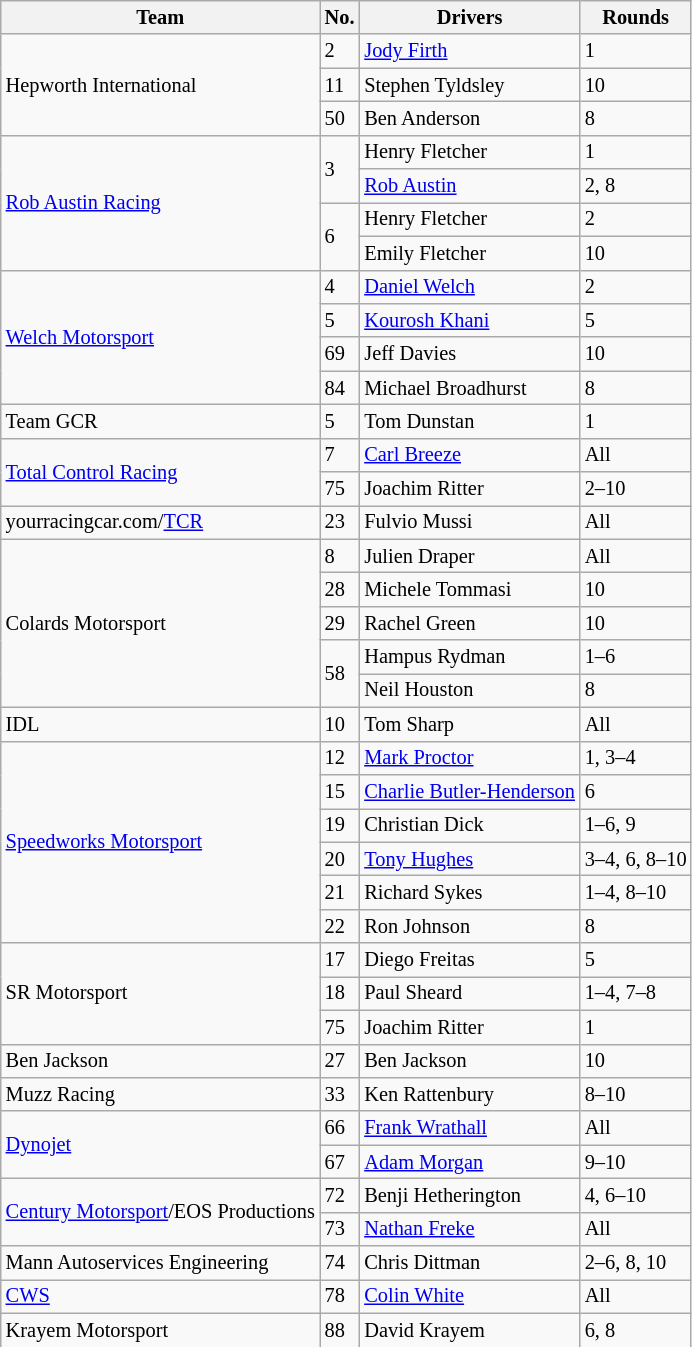<table class="wikitable" style="font-size: 85%;">
<tr>
<th>Team</th>
<th>No.</th>
<th>Drivers</th>
<th>Rounds</th>
</tr>
<tr>
<td rowspan=3>Hepworth International</td>
<td>2</td>
<td> <a href='#'>Jody Firth</a></td>
<td>1</td>
</tr>
<tr>
<td>11</td>
<td> Stephen Tyldsley</td>
<td>10</td>
</tr>
<tr>
<td>50</td>
<td> Ben Anderson</td>
<td>8</td>
</tr>
<tr>
<td rowspan=4><a href='#'>Rob Austin Racing</a></td>
<td rowspan=2>3</td>
<td> Henry Fletcher</td>
<td>1</td>
</tr>
<tr>
<td> <a href='#'>Rob Austin</a></td>
<td>2, 8</td>
</tr>
<tr>
<td rowspan=2>6</td>
<td> Henry Fletcher</td>
<td>2</td>
</tr>
<tr>
<td> Emily Fletcher</td>
<td>10</td>
</tr>
<tr>
<td rowspan=4><a href='#'>Welch Motorsport</a></td>
<td>4</td>
<td> <a href='#'>Daniel Welch</a></td>
<td>2</td>
</tr>
<tr>
<td>5</td>
<td> <a href='#'>Kourosh Khani</a></td>
<td>5</td>
</tr>
<tr>
<td>69</td>
<td> Jeff Davies</td>
<td>10</td>
</tr>
<tr>
<td>84</td>
<td> Michael Broadhurst</td>
<td>8</td>
</tr>
<tr>
<td>Team GCR</td>
<td>5</td>
<td> Tom Dunstan</td>
<td>1</td>
</tr>
<tr>
<td rowspan=2><a href='#'>Total Control Racing</a></td>
<td>7</td>
<td> <a href='#'>Carl Breeze</a></td>
<td>All</td>
</tr>
<tr>
<td>75</td>
<td> Joachim Ritter</td>
<td>2–10</td>
</tr>
<tr>
<td>yourracingcar.com/<a href='#'>TCR</a></td>
<td>23</td>
<td> Fulvio Mussi</td>
<td>All</td>
</tr>
<tr>
<td rowspan=5>Colards Motorsport</td>
<td>8</td>
<td> Julien Draper</td>
<td>All</td>
</tr>
<tr>
<td>28</td>
<td> Michele Tommasi</td>
<td>10</td>
</tr>
<tr>
<td>29</td>
<td> Rachel Green</td>
<td>10</td>
</tr>
<tr>
<td rowspan=2>58</td>
<td> Hampus Rydman</td>
<td>1–6</td>
</tr>
<tr>
<td> Neil Houston</td>
<td>8</td>
</tr>
<tr>
<td>IDL</td>
<td>10</td>
<td> Tom Sharp</td>
<td>All</td>
</tr>
<tr>
<td rowspan=6><a href='#'>Speedworks Motorsport</a></td>
<td>12</td>
<td> <a href='#'>Mark Proctor</a></td>
<td>1, 3–4</td>
</tr>
<tr>
<td>15</td>
<td> <a href='#'>Charlie Butler-Henderson</a></td>
<td>6</td>
</tr>
<tr>
<td>19</td>
<td> Christian Dick</td>
<td>1–6, 9</td>
</tr>
<tr>
<td>20</td>
<td> <a href='#'>Tony Hughes</a></td>
<td>3–4, 6, 8–10</td>
</tr>
<tr>
<td>21</td>
<td> Richard Sykes</td>
<td>1–4, 8–10</td>
</tr>
<tr>
<td>22</td>
<td> Ron Johnson</td>
<td>8</td>
</tr>
<tr>
<td rowspan=3>SR Motorsport</td>
<td>17</td>
<td> Diego Freitas</td>
<td>5</td>
</tr>
<tr>
<td>18</td>
<td> Paul Sheard</td>
<td>1–4, 7–8</td>
</tr>
<tr>
<td>75</td>
<td> Joachim Ritter</td>
<td>1</td>
</tr>
<tr>
<td>Ben Jackson</td>
<td>27</td>
<td> Ben Jackson</td>
<td>10</td>
</tr>
<tr>
<td>Muzz Racing</td>
<td>33</td>
<td> Ken Rattenbury</td>
<td>8–10</td>
</tr>
<tr>
<td rowspan=2><a href='#'>Dynojet</a></td>
<td>66</td>
<td> <a href='#'>Frank Wrathall</a></td>
<td>All</td>
</tr>
<tr>
<td>67</td>
<td> <a href='#'>Adam Morgan</a></td>
<td>9–10</td>
</tr>
<tr>
<td rowspan=2><a href='#'>Century Motorsport</a>/EOS Productions</td>
<td>72</td>
<td> Benji Hetherington</td>
<td>4, 6–10</td>
</tr>
<tr>
<td>73</td>
<td> <a href='#'>Nathan Freke</a></td>
<td>All</td>
</tr>
<tr>
<td>Mann Autoservices Engineering</td>
<td>74</td>
<td> Chris Dittman</td>
<td>2–6, 8, 10</td>
</tr>
<tr>
<td><a href='#'>CWS</a></td>
<td>78</td>
<td> <a href='#'>Colin White</a></td>
<td>All</td>
</tr>
<tr>
<td>Krayem Motorsport</td>
<td>88</td>
<td> David Krayem</td>
<td>6, 8</td>
</tr>
</table>
